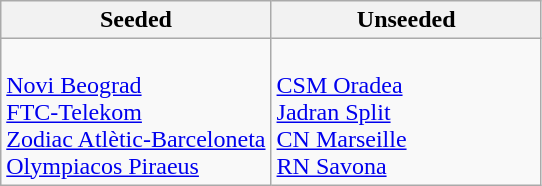<table class="wikitable collapsible collapsed">
<tr>
<th width=50%>Seeded</th>
<th width=50%>Unseeded</th>
</tr>
<tr>
<td><br> <a href='#'>Novi Beograd</a><br>
 <a href='#'>FTC-Telekom</a><br>
 <a href='#'>Zodiac Atlètic-Barceloneta</a><br>
 <a href='#'>Olympiacos Piraeus</a></td>
<td><br> <a href='#'>CSM Oradea</a><br>
 <a href='#'>Jadran Split</a><br>
 <a href='#'>CN Marseille</a><br>
 <a href='#'>RN Savona</a></td>
</tr>
</table>
